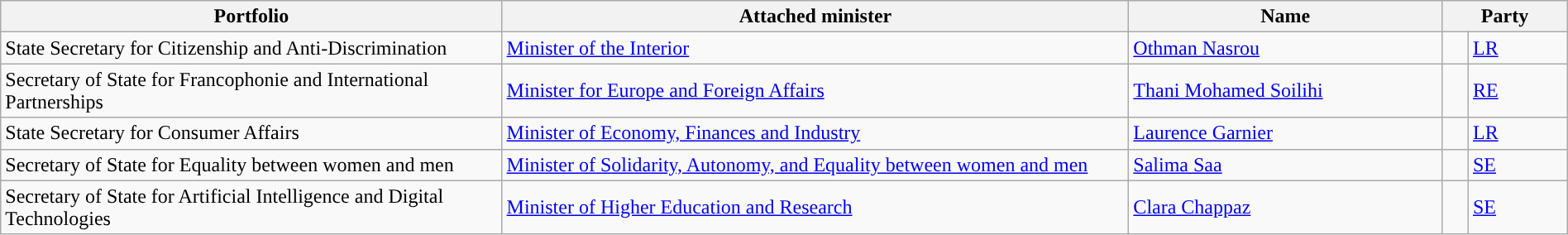<table class="wikitable" style="width:100%">
<tr>
<th>Portfolio</th>
<th style="width:40%">Attached minister</th>
<th style="width:20%">Name</th>
<th style="width:8%" colspan="2">Party</th>
</tr>
<tr>
<td>State Secretary for Citizenship and Anti-Discrimination</td>
<td><a href='#'>Minister of the Interior</a></td>
<td><a href='#'>Othman Nasrou</a></td>
<td style="background:"></td>
<td><a href='#'>LR</a></td>
</tr>
<tr>
<td>Secretary of State for Francophonie and International Partnerships</td>
<td><a href='#'>Minister for Europe and Foreign Affairs</a></td>
<td><a href='#'>Thani Mohamed Soilihi</a></td>
<td style="background :"></td>
<td><a href='#'>RE</a></td>
</tr>
<tr>
<td>State Secretary for Consumer Affairs</td>
<td><a href='#'>Minister of Economy, Finances and Industry</a></td>
<td><a href='#'>Laurence Garnier</a></td>
<td style="background:"></td>
<td><a href='#'>LR</a></td>
</tr>
<tr>
<td>Secretary of State for Equality between women and men</td>
<td><a href='#'>Minister of Solidarity, Autonomy, and Equality between women and men</a></td>
<td><a href='#'>Salima Saa</a></td>
<td style="background:"></td>
<td><a href='#'>SE</a></td>
</tr>
<tr>
<td>Secretary of State for Artificial Intelligence and Digital Technologies</td>
<td><a href='#'>Minister of Higher Education and Research</a></td>
<td><a href='#'>Clara Chappaz</a></td>
<td style="background:"></td>
<td><a href='#'>SE</a></td>
</tr>
</table>
